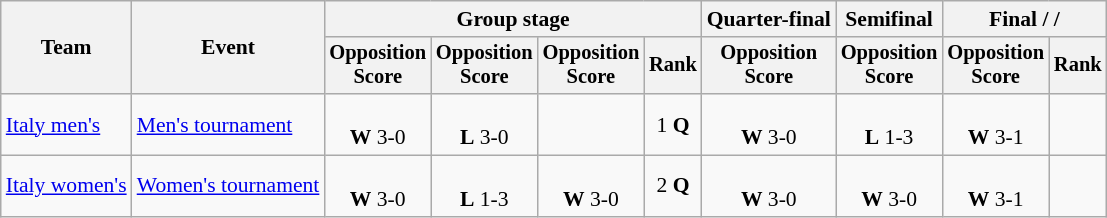<table class="wikitable" style="text-align:center; font-size:90%">
<tr>
<th rowspan=2>Team</th>
<th rowspan=2>Event</th>
<th colspan=4>Group stage</th>
<th>Quarter-final</th>
<th>Semifinal</th>
<th colspan=2>Final /  / </th>
</tr>
<tr style="font-size:95%">
<th>Opposition<br>Score</th>
<th>Opposition<br>Score</th>
<th>Opposition<br>Score</th>
<th>Rank</th>
<th>Opposition<br>Score</th>
<th>Opposition<br>Score</th>
<th>Opposition<br>Score</th>
<th>Rank</th>
</tr>
<tr>
<td align=left><a href='#'>Italy men's</a></td>
<td align=left><a href='#'>Men's tournament</a></td>
<td><br><strong>W</strong> 3-0</td>
<td><br><strong>L</strong> 3-0</td>
<td></td>
<td>1 <strong>Q</strong></td>
<td><br><strong>W</strong> 3-0</td>
<td><br><strong>L</strong> 1-3</td>
<td><br><strong>W</strong> 3-1</td>
<td></td>
</tr>
<tr>
<td align=left><a href='#'>Italy women's</a></td>
<td align=left><a href='#'>Women's tournament</a></td>
<td><br><strong>W</strong> 3-0</td>
<td><br><strong>L</strong> 1-3</td>
<td><br><strong>W</strong> 3-0</td>
<td>2 <strong>Q</strong></td>
<td><br><strong>W</strong> 3-0</td>
<td><br><strong>W</strong> 3-0</td>
<td><br><strong>W</strong> 3-1</td>
<td></td>
</tr>
</table>
